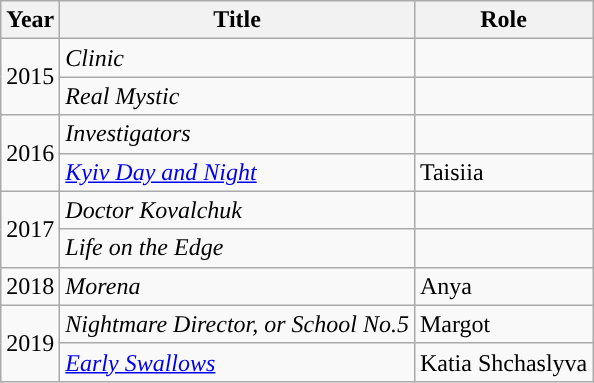<table class="wikitable">
<tr>
<th>Year</th>
<th>Title</th>
<th>Role</th>
</tr>
<tr>
<td rowspan="2">2015</td>
<td><em>Clinic</em></td>
<td></td>
</tr>
<tr>
<td><em>Real Mystic</em></td>
<td></td>
</tr>
<tr>
<td rowspan="2">2016</td>
<td><em>Investigators</em></td>
<td></td>
</tr>
<tr>
<td><em><a href='#'>Kyiv Day and Night</a></em></td>
<td>Taisiia</td>
</tr>
<tr>
<td rowspan="2">2017</td>
<td><em>Doctor Kovalchuk</em></td>
<td></td>
</tr>
<tr>
<td><em>Life on the Edge</em></td>
<td></td>
</tr>
<tr>
<td>2018</td>
<td><em>Morena</em></td>
<td>Anya</td>
</tr>
<tr>
<td rowspan="2">2019</td>
<td><em>Nightmare Director, or School No.5</em></td>
<td>Margot</td>
</tr>
<tr>
<td><em><a href='#'>Early Swallows</a></em></td>
<td>Katia Shchaslyva</td>
</tr>
</table>
